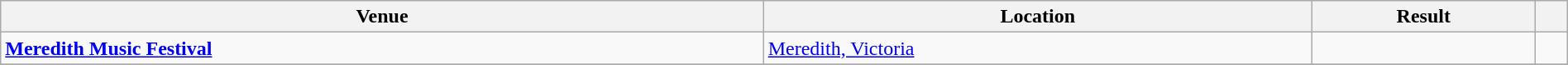<table class="wikitable" width=100%>
<tr>
<th scope="col">Venue</th>
<th scope="col">Location</th>
<th scope="col">Result</th>
<th scope="col"></th>
</tr>
<tr>
<td><strong><a href='#'>Meredith Music Festival</a></strong></td>
<td><a href='#'>Meredith, Victoria</a></td>
<td></td>
<td></td>
</tr>
<tr>
</tr>
</table>
